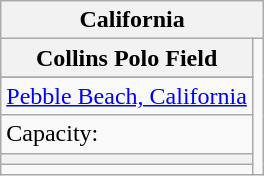<table class="wikitable" style="text-align:left">
<tr>
<th colspan="3">California</th>
</tr>
<tr>
<th>Collins Polo Field</th>
<td rowspan=10><br></td>
</tr>
<tr>
</tr>
<tr>
<td><a href='#'>Pebble Beach, California</a></td>
</tr>
<tr>
<td>Capacity:</td>
</tr>
<tr>
<th></th>
</tr>
<tr>
<td colspan="1"></td>
</tr>
</table>
